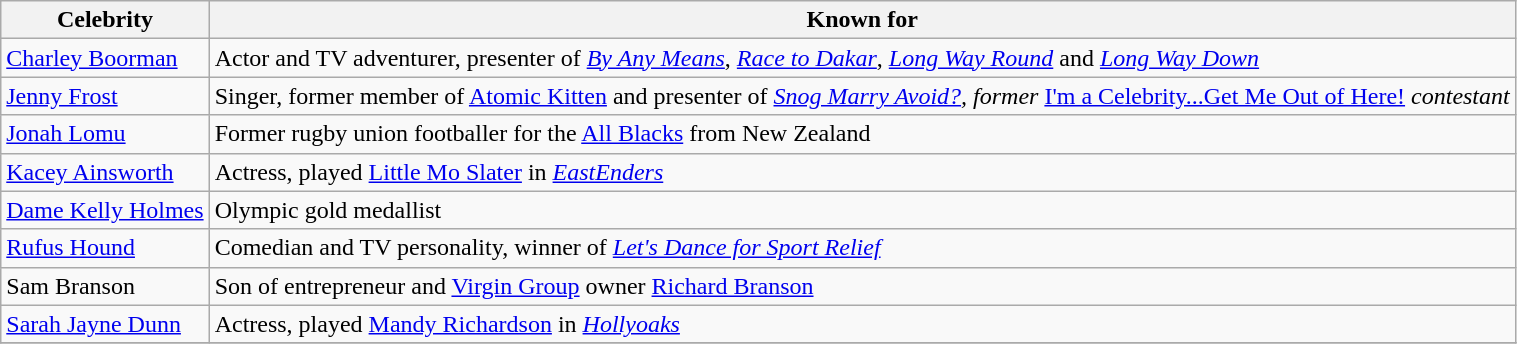<table class=wikitable>
<tr>
<th scope="col">Celebrity</th>
<th scope="col">Known for</th>
</tr>
<tr>
<td><a href='#'>Charley Boorman</a></td>
<td>Actor and TV adventurer, presenter of <em><a href='#'>By Any Means</a></em>, <em><a href='#'>Race to Dakar</a></em>, <em><a href='#'>Long Way Round</a></em> and <em><a href='#'>Long Way Down</a></em></td>
</tr>
<tr>
<td><a href='#'>Jenny Frost</a></td>
<td>Singer, former member of <a href='#'>Atomic Kitten</a> and presenter of <em><a href='#'>Snog Marry Avoid?</a>, former </em><a href='#'>I'm a Celebrity...Get Me Out of Here!</a><em> contestant</em></td>
</tr>
<tr>
<td><a href='#'>Jonah Lomu</a></td>
<td>Former rugby union footballer for the <a href='#'>All Blacks</a> from New Zealand</td>
</tr>
<tr>
<td><a href='#'>Kacey Ainsworth</a></td>
<td>Actress, played <a href='#'>Little Mo Slater</a> in <em><a href='#'>EastEnders</a></em></td>
</tr>
<tr>
<td><a href='#'>Dame Kelly Holmes</a></td>
<td>Olympic gold medallist</td>
</tr>
<tr>
<td><a href='#'>Rufus Hound</a></td>
<td>Comedian and TV personality, winner of <em><a href='#'>Let's Dance for Sport Relief</a></em></td>
</tr>
<tr>
<td>Sam Branson</td>
<td>Son of entrepreneur and <a href='#'>Virgin Group</a> owner <a href='#'>Richard Branson</a></td>
</tr>
<tr>
<td><a href='#'>Sarah Jayne Dunn</a></td>
<td>Actress, played <a href='#'>Mandy Richardson</a> in <em><a href='#'>Hollyoaks</a></em></td>
</tr>
<tr>
</tr>
</table>
